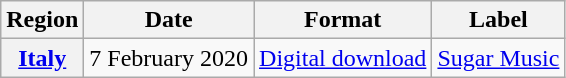<table class="wikitable sortable plainrowheaders" style="text-align:center">
<tr>
<th>Region</th>
<th>Date</th>
<th>Format</th>
<th>Label</th>
</tr>
<tr>
<th scope="row"><a href='#'>Italy</a></th>
<td>7 February 2020</td>
<td><a href='#'>Digital download</a></td>
<td><a href='#'>Sugar Music</a></td>
</tr>
</table>
